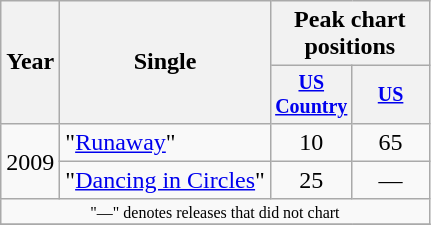<table class="wikitable" style="text-align:center;">
<tr>
<th rowspan="2">Year</th>
<th rowspan="2">Single</th>
<th colspan="2">Peak chart<br>positions</th>
</tr>
<tr style="font-size:smaller;">
<th width="45"><a href='#'>US Country</a></th>
<th width="45"><a href='#'>US</a></th>
</tr>
<tr>
<td rowspan="2">2009</td>
<td align="left">"<a href='#'>Runaway</a>"</td>
<td>10</td>
<td>65</td>
</tr>
<tr>
<td align="left">"<a href='#'>Dancing in Circles</a>"</td>
<td>25</td>
<td>—</td>
</tr>
<tr>
<td colspan="4" style="font-size:8pt">"—" denotes releases that did not chart</td>
</tr>
<tr>
</tr>
</table>
